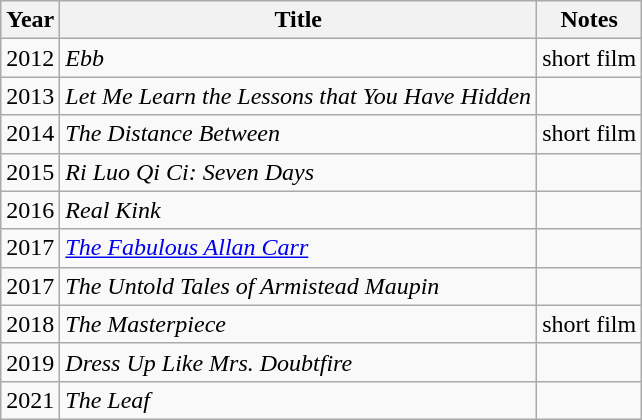<table class="wikitable">
<tr>
<th>Year</th>
<th>Title</th>
<th>Notes</th>
</tr>
<tr>
<td>2012</td>
<td><em>Ebb</em></td>
<td>short film</td>
</tr>
<tr>
<td>2013</td>
<td><em>Let Me Learn the Lessons that You Have Hidden</em></td>
<td></td>
</tr>
<tr>
<td>2014</td>
<td><em>The Distance Between</em></td>
<td>short film</td>
</tr>
<tr>
<td>2015</td>
<td><em>Ri Luo Qi Ci: Seven Days</em></td>
<td></td>
</tr>
<tr>
<td>2016</td>
<td><em>Real Kink</em></td>
<td></td>
</tr>
<tr>
<td>2017</td>
<td><em><a href='#'>The Fabulous Allan Carr</a></em></td>
<td></td>
</tr>
<tr>
<td>2017</td>
<td><em>The Untold Tales of Armistead Maupin</em></td>
<td></td>
</tr>
<tr>
<td>2018</td>
<td><em>The Masterpiece</em></td>
<td>short film</td>
</tr>
<tr>
<td>2019</td>
<td><em>Dress Up Like Mrs. Doubtfire</em></td>
<td></td>
</tr>
<tr>
<td>2021</td>
<td><em>The Leaf</em></td>
<td></td>
</tr>
</table>
